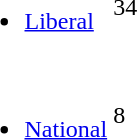<table>
<tr>
<td><br><ul><li><a href='#'>Liberal</a></li></ul></td>
<td><div>34</div></td>
</tr>
<tr>
<td><br><ul><li><a href='#'>National</a></li></ul></td>
<td><div>8</div></td>
</tr>
</table>
